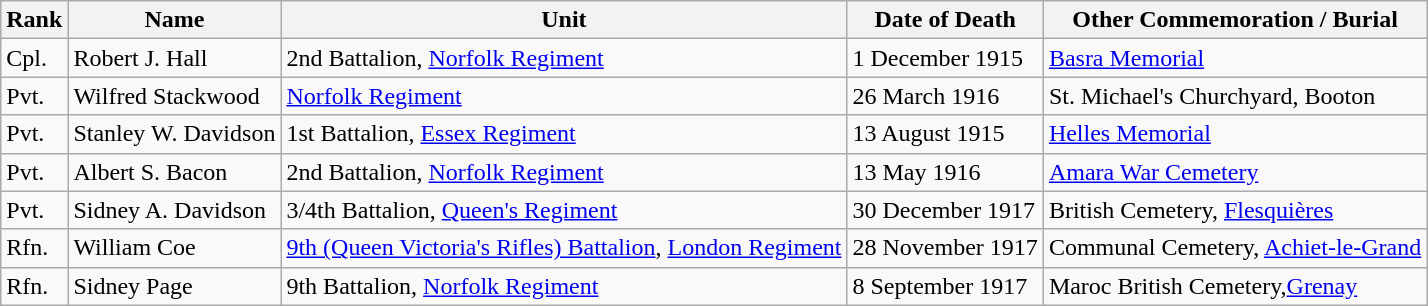<table class="wikitable">
<tr>
<th>Rank</th>
<th>Name</th>
<th>Unit</th>
<th>Date of Death</th>
<th>Other Commemoration / Burial</th>
</tr>
<tr>
<td>Cpl.</td>
<td>Robert J. Hall</td>
<td>2nd Battalion, <a href='#'>Norfolk Regiment</a></td>
<td>1 December 1915</td>
<td><a href='#'>Basra Memorial</a></td>
</tr>
<tr>
<td>Pvt.</td>
<td>Wilfred Stackwood</td>
<td><a href='#'>Norfolk Regiment</a></td>
<td>26 March 1916</td>
<td>St. Michael's Churchyard, Booton</td>
</tr>
<tr>
<td>Pvt.</td>
<td>Stanley W. Davidson</td>
<td>1st Battalion, <a href='#'>Essex Regiment</a></td>
<td>13 August 1915</td>
<td><a href='#'>Helles Memorial</a></td>
</tr>
<tr>
<td>Pvt.</td>
<td>Albert S. Bacon</td>
<td>2nd Battalion, <a href='#'>Norfolk Regiment</a></td>
<td>13 May 1916</td>
<td><a href='#'>Amara War Cemetery</a></td>
</tr>
<tr>
<td>Pvt.</td>
<td>Sidney A. Davidson</td>
<td>3/4th Battalion, <a href='#'>Queen's Regiment</a></td>
<td>30 December 1917</td>
<td>British Cemetery, <a href='#'>Flesquières</a></td>
</tr>
<tr>
<td>Rfn.</td>
<td>William Coe</td>
<td><a href='#'>9th (Queen Victoria's Rifles) Battalion</a>, <a href='#'>London Regiment</a></td>
<td>28 November 1917</td>
<td>Communal Cemetery, <a href='#'>Achiet-le-Grand</a></td>
</tr>
<tr>
<td>Rfn.</td>
<td>Sidney Page</td>
<td>9th Battalion, <a href='#'>Norfolk Regiment</a></td>
<td>8 September 1917</td>
<td>Maroc British Cemetery,<a href='#'>Grenay</a></td>
</tr>
</table>
